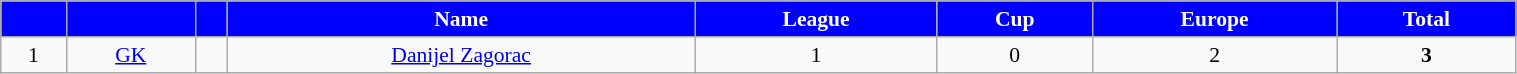<table class="wikitable" style="text-align:center; font-size:90%; width:80%;">
<tr>
<th style="background:#0000ff; color:white; text-align:center;"></th>
<th style="background:#0000ff; color:white; text-align:center;"></th>
<th style="background:#0000ff; color:white; text-align:center;"></th>
<th style="background:#0000ff; color:white; text-align:center;">Name</th>
<th style="background:#0000ff; color:white; text-align:center;">League</th>
<th style="background:#0000ff; color:white; text-align:center;">Cup</th>
<th style="background:#0000ff; color:white; text-align:center;">Europe</th>
<th style="background:#0000ff; color:white; text-align:center;">Total</th>
</tr>
<tr>
<td>1</td>
<td><a href='#'>GK</a></td>
<td></td>
<td><a href='#'>Danijel Zagorac</a></td>
<td>1</td>
<td>0</td>
<td>2</td>
<td><strong>3</strong></td>
</tr>
</table>
